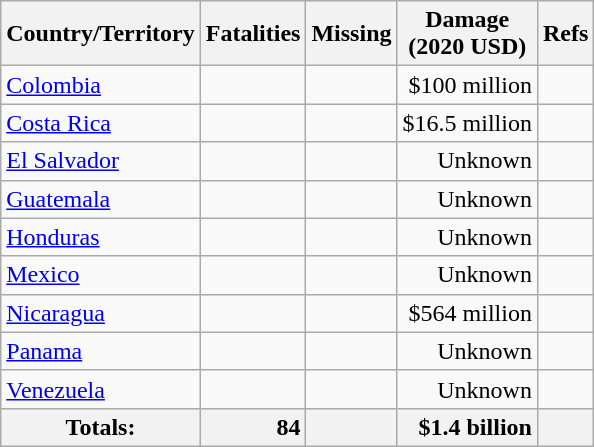<table class="wikitable sortable floatright">
<tr>
<th>Country/Territory</th>
<th>Fatalities</th>
<th>Missing</th>
<th>Damage<br>(2020 USD)</th>
<th class="unsortable">Refs</th>
</tr>
<tr style="text-align:right;">
<td scope="row" style="text-align: left;"><a href='#'>Colombia</a></td>
<td></td>
<td></td>
<td> $100 million</td>
<td></td>
</tr>
<tr style="text-align:right;">
<td scope="row" style="text-align: left;"><a href='#'>Costa Rica</a></td>
<td></td>
<td></td>
<td>$16.5 million</td>
<td></td>
</tr>
<tr style="text-align:right;">
<td scope="row" style="text-align: left;"><a href='#'>El Salvador</a></td>
<td></td>
<td></td>
<td> Unknown</td>
<td></td>
</tr>
<tr style="text-align:right;">
<td scope="row" style="text-align: left;"><a href='#'>Guatemala</a></td>
<td></td>
<td></td>
<td> Unknown</td>
<td></td>
</tr>
<tr style="text-align:right;">
<td scope="row" style="text-align: left;"><a href='#'>Honduras</a></td>
<td></td>
<td></td>
<td> Unknown</td>
<td></td>
</tr>
<tr style="text-align:right;">
<td scope="row" style="text-align: left;"><a href='#'>Mexico</a></td>
<td></td>
<td></td>
<td>Unknown</td>
<td></td>
</tr>
<tr style="text-align:right;">
<td scope="row" style="text-align: left;"><a href='#'>Nicaragua</a></td>
<td></td>
<td></td>
<td>$564 million</td>
<td></td>
</tr>
<tr style="text-align:right;">
<td scope="row" style="text-align: left;"><a href='#'>Panama</a></td>
<td></td>
<td></td>
<td> Unknown</td>
<td></td>
</tr>
<tr style="text-align:right;">
<td scope="row" style="text-align: left;"><a href='#'>Venezuela</a></td>
<td></td>
<td></td>
<td> Unknown</td>
<td></td>
</tr>
<tr class="sortbottom">
<th scope="row" style="text-align: lefit;">Totals:</th>
<th style="text-align:right;">84</th>
<th style="text-align:right;"></th>
<th style="text-align:right;">$1.4 billion</th>
<th></th>
</tr>
</table>
